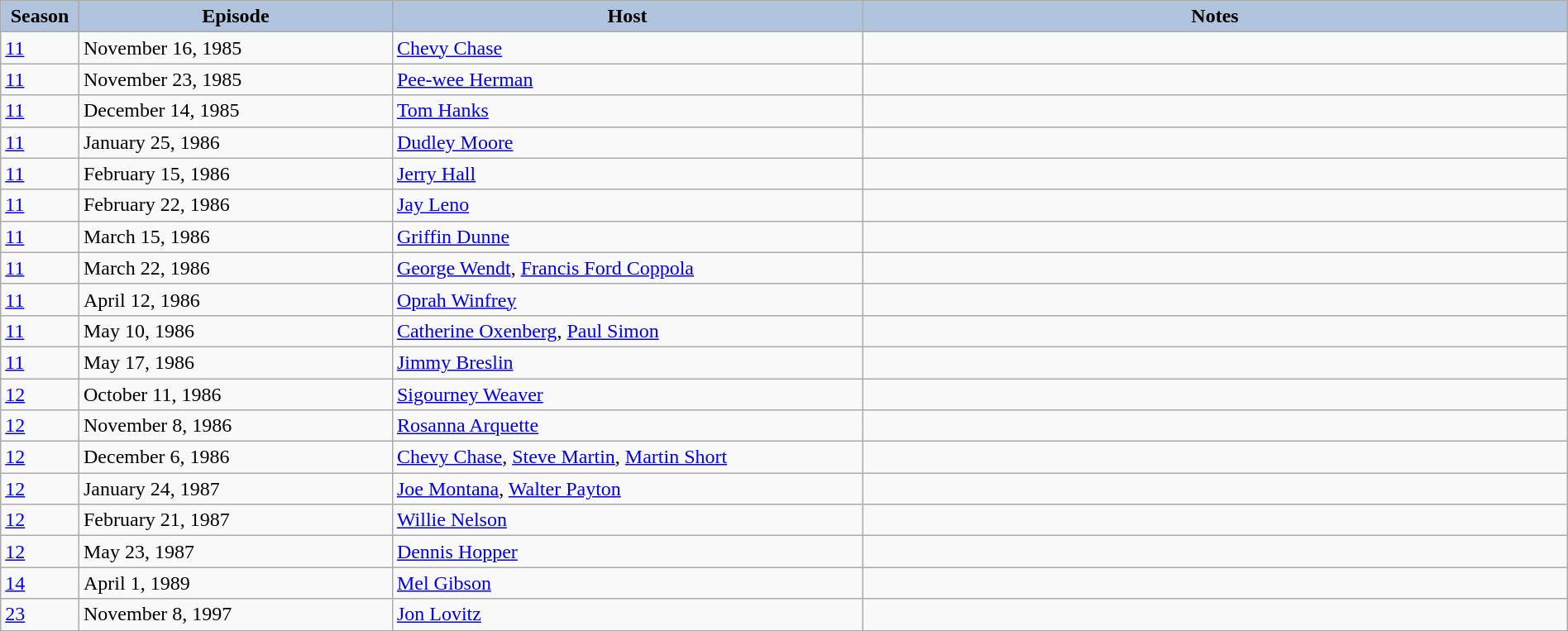<table class="wikitable" style="width:100%;">
<tr>
<th style="background:#B0C4DE;" width="5%">Season</th>
<th style="background:#B0C4DE;" width="20%">Episode</th>
<th style="background:#B0C4DE;" width="30%">Host</th>
<th style="background:#B0C4DE;" width="45%">Notes</th>
</tr>
<tr>
<td><a href='#'>11</a></td>
<td>November 16, 1985</td>
<td><a href='#'>Chevy Chase</a></td>
<td></td>
</tr>
<tr>
<td><a href='#'>11</a></td>
<td>November 23, 1985</td>
<td><a href='#'>Pee-wee Herman</a></td>
<td></td>
</tr>
<tr>
<td><a href='#'>11</a></td>
<td>December 14, 1985</td>
<td><a href='#'>Tom Hanks</a></td>
<td></td>
</tr>
<tr>
<td><a href='#'>11</a></td>
<td>January 25, 1986</td>
<td><a href='#'>Dudley Moore</a></td>
<td></td>
</tr>
<tr>
<td><a href='#'>11</a></td>
<td>February 15, 1986</td>
<td><a href='#'>Jerry Hall</a></td>
<td></td>
</tr>
<tr>
<td><a href='#'>11</a></td>
<td>February 22, 1986</td>
<td><a href='#'>Jay Leno</a></td>
<td></td>
</tr>
<tr>
<td><a href='#'>11</a></td>
<td>March 15, 1986</td>
<td><a href='#'>Griffin Dunne</a></td>
<td></td>
</tr>
<tr>
<td><a href='#'>11</a></td>
<td>March 22, 1986</td>
<td><a href='#'>George Wendt</a>, <a href='#'>Francis Ford Coppola</a></td>
<td></td>
</tr>
<tr>
<td><a href='#'>11</a></td>
<td>April 12, 1986</td>
<td><a href='#'>Oprah Winfrey</a></td>
<td></td>
</tr>
<tr>
<td><a href='#'>11</a></td>
<td>May 10, 1986</td>
<td><a href='#'>Catherine Oxenberg</a>, <a href='#'>Paul Simon</a></td>
<td></td>
</tr>
<tr>
<td><a href='#'>11</a></td>
<td>May 17, 1986</td>
<td><a href='#'>Jimmy Breslin</a></td>
<td></td>
</tr>
<tr>
<td><a href='#'>12</a></td>
<td>October 11, 1986</td>
<td><a href='#'>Sigourney Weaver</a></td>
<td></td>
</tr>
<tr>
<td><a href='#'>12</a></td>
<td>November 8, 1986</td>
<td><a href='#'>Rosanna Arquette</a></td>
<td></td>
</tr>
<tr>
<td><a href='#'>12</a></td>
<td>December 6, 1986</td>
<td><a href='#'>Chevy Chase</a>, <a href='#'>Steve Martin</a>, <a href='#'>Martin Short</a></td>
<td></td>
</tr>
<tr>
<td><a href='#'>12</a></td>
<td>January 24, 1987</td>
<td><a href='#'>Joe Montana</a>, <a href='#'>Walter Payton</a></td>
<td></td>
</tr>
<tr>
<td><a href='#'>12</a></td>
<td>February 21, 1987</td>
<td><a href='#'>Willie Nelson</a></td>
<td></td>
</tr>
<tr>
<td><a href='#'>12</a></td>
<td>May 23, 1987</td>
<td><a href='#'>Dennis Hopper</a></td>
<td></td>
</tr>
<tr>
<td><a href='#'>14</a></td>
<td>April 1, 1989</td>
<td><a href='#'>Mel Gibson</a></td>
<td></td>
</tr>
<tr>
<td><a href='#'>23</a></td>
<td>November 8, 1997</td>
<td><a href='#'>Jon Lovitz</a></td>
<td></td>
</tr>
</table>
